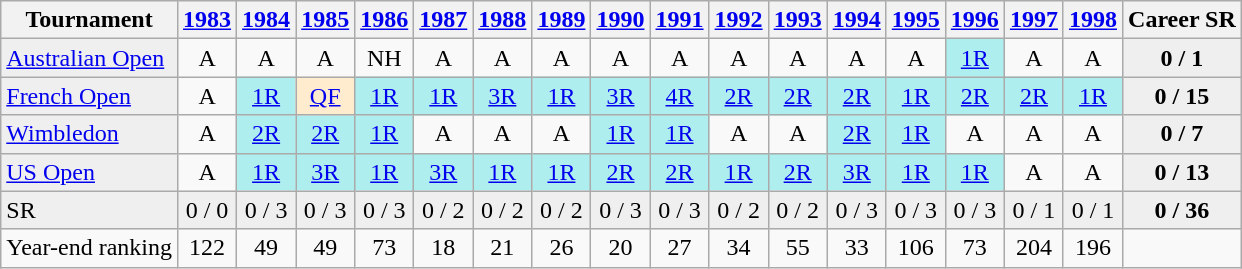<table class="wikitable">
<tr>
<th>Tournament</th>
<th><a href='#'>1983</a></th>
<th><a href='#'>1984</a></th>
<th><a href='#'>1985</a></th>
<th><a href='#'>1986</a></th>
<th><a href='#'>1987</a></th>
<th><a href='#'>1988</a></th>
<th><a href='#'>1989</a></th>
<th><a href='#'>1990</a></th>
<th><a href='#'>1991</a></th>
<th><a href='#'>1992</a></th>
<th><a href='#'>1993</a></th>
<th><a href='#'>1994</a></th>
<th><a href='#'>1995</a></th>
<th><a href='#'>1996</a></th>
<th><a href='#'>1997</a></th>
<th><a href='#'>1998</a></th>
<th>Career SR</th>
</tr>
<tr>
<td style="background:#EFEFEF;"><a href='#'>Australian Open</a></td>
<td align="center">A</td>
<td align="center">A</td>
<td align="center">A</td>
<td align="center">NH</td>
<td align="center">A</td>
<td align="center">A</td>
<td align="center">A</td>
<td align="center">A</td>
<td align="center">A</td>
<td align="center">A</td>
<td align="center">A</td>
<td align="center">A</td>
<td align="center">A</td>
<td align="center" style="background:#afeeee;"><a href='#'>1R</a></td>
<td align="center">A</td>
<td align="center">A</td>
<td align="center" style="background:#EFEFEF;"><strong>0 / 1</strong></td>
</tr>
<tr>
<td style="background:#EFEFEF;"><a href='#'>French Open</a></td>
<td align="center">A</td>
<td align="center" style="background:#afeeee;"><a href='#'>1R</a></td>
<td align="center" style="background:#ffebcd;"><a href='#'>QF</a></td>
<td align="center" style="background:#afeeee;"><a href='#'>1R</a></td>
<td align="center" style="background:#afeeee;"><a href='#'>1R</a></td>
<td align="center" style="background:#afeeee;"><a href='#'>3R</a></td>
<td align="center" style="background:#afeeee;"><a href='#'>1R</a></td>
<td align="center" style="background:#afeeee;"><a href='#'>3R</a></td>
<td align="center" style="background:#afeeee;"><a href='#'>4R</a></td>
<td align="center" style="background:#afeeee;"><a href='#'>2R</a></td>
<td align="center" style="background:#afeeee;"><a href='#'>2R</a></td>
<td align="center" style="background:#afeeee;"><a href='#'>2R</a></td>
<td align="center" style="background:#afeeee;"><a href='#'>1R</a></td>
<td align="center" style="background:#afeeee;"><a href='#'>2R</a></td>
<td align="center" style="background:#afeeee;"><a href='#'>2R</a></td>
<td align="center" style="background:#afeeee;"><a href='#'>1R</a></td>
<td align="center" style="background:#EFEFEF;"><strong>0 / 15</strong></td>
</tr>
<tr>
<td style="background:#EFEFEF;"><a href='#'>Wimbledon</a></td>
<td align="center">A</td>
<td align="center" style="background:#afeeee;"><a href='#'>2R</a></td>
<td align="center" style="background:#afeeee;"><a href='#'>2R</a></td>
<td align="center" style="background:#afeeee;"><a href='#'>1R</a></td>
<td align="center">A</td>
<td align="center">A</td>
<td align="center">A</td>
<td align="center" style="background:#afeeee;"><a href='#'>1R</a></td>
<td align="center" style="background:#afeeee;"><a href='#'>1R</a></td>
<td align="center">A</td>
<td align="center">A</td>
<td align="center" style="background:#afeeee;"><a href='#'>2R</a></td>
<td align="center" style="background:#afeeee;"><a href='#'>1R</a></td>
<td align="center">A</td>
<td align="center">A</td>
<td align="center">A</td>
<td align="center" style="background:#EFEFEF;"><strong>0 / 7</strong></td>
</tr>
<tr>
<td style="background:#EFEFEF;"><a href='#'>US Open</a></td>
<td align="center">A</td>
<td align="center" style="background:#afeeee;"><a href='#'>1R</a></td>
<td align="center" style="background:#afeeee;"><a href='#'>3R</a></td>
<td align="center" style="background:#afeeee;"><a href='#'>1R</a></td>
<td align="center" style="background:#afeeee;"><a href='#'>3R</a></td>
<td align="center" style="background:#afeeee;"><a href='#'>1R</a></td>
<td align="center" style="background:#afeeee;"><a href='#'>1R</a></td>
<td align="center" style="background:#afeeee;"><a href='#'>2R</a></td>
<td align="center" style="background:#afeeee;"><a href='#'>2R</a></td>
<td align="center" style="background:#afeeee;"><a href='#'>1R</a></td>
<td align="center" style="background:#afeeee;"><a href='#'>2R</a></td>
<td align="center" style="background:#afeeee;"><a href='#'>3R</a></td>
<td align="center" style="background:#afeeee;"><a href='#'>1R</a></td>
<td align="center" style="background:#afeeee;"><a href='#'>1R</a></td>
<td align="center">A</td>
<td align="center">A</td>
<td align="center" style="background:#EFEFEF;"><strong>0 / 13</strong></td>
</tr>
<tr>
<td style="background:#EFEFEF;">SR</td>
<td align="center" style="background:#EFEFEF;">0 / 0</td>
<td align="center" style="background:#EFEFEF;">0 / 3</td>
<td align="center" style="background:#EFEFEF;">0 / 3</td>
<td align="center" style="background:#EFEFEF;">0 / 3</td>
<td align="center" style="background:#EFEFEF;">0 / 2</td>
<td align="center" style="background:#EFEFEF;">0 / 2</td>
<td align="center" style="background:#EFEFEF;">0 / 2</td>
<td align="center" style="background:#EFEFEF;">0 / 3</td>
<td align="center" style="background:#EFEFEF;">0 / 3</td>
<td align="center" style="background:#EFEFEF;">0 / 2</td>
<td align="center" style="background:#EFEFEF;">0 / 2</td>
<td align="center" style="background:#EFEFEF;">0 / 3</td>
<td align="center" style="background:#EFEFEF;">0 / 3</td>
<td align="center" style="background:#EFEFEF;">0 / 3</td>
<td align="center" style="background:#EFEFEF;">0 / 1</td>
<td align="center" style="background:#EFEFEF;">0 / 1</td>
<td align="center" style="background:#EFEFEF;"><strong>0 / 36</strong></td>
</tr>
<tr>
<td align=left>Year-end ranking</td>
<td align="center">122</td>
<td align="center">49</td>
<td align="center">49</td>
<td align="center">73</td>
<td align="center">18</td>
<td align="center">21</td>
<td align="center">26</td>
<td align="center">20</td>
<td align="center">27</td>
<td align="center">34</td>
<td align="center">55</td>
<td align="center">33</td>
<td align="center">106</td>
<td align="center">73</td>
<td align="center">204</td>
<td align="center">196</td>
</tr>
</table>
